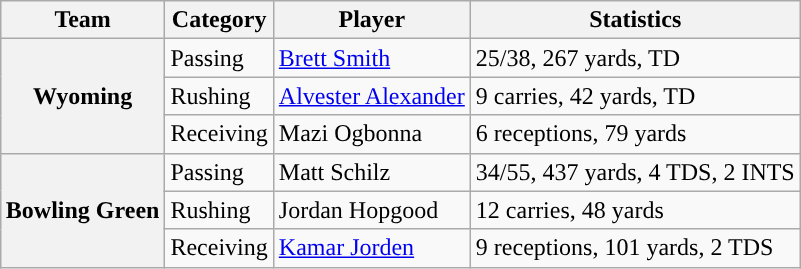<table class="wikitable" style="float:right">
<tr>
<th>Team</th>
<th>Category</th>
<th>Player</th>
<th>Statistics</th>
</tr>
<tr>
<th rowspan=3>Wyoming</th>
<td>Passing</td>
<td><a href='#'>Brett Smith</a></td>
<td>25/38, 267 yards, TD</td>
</tr>
<tr>
<td>Rushing</td>
<td><a href='#'>Alvester Alexander</a></td>
<td>9 carries, 42 yards, TD</td>
</tr>
<tr>
<td>Receiving</td>
<td>Mazi Ogbonna</td>
<td>6 receptions, 79 yards</td>
</tr>
<tr>
<th rowspan=3>Bowling Green</th>
<td>Passing</td>
<td>Matt Schilz</td>
<td>34/55, 437 yards, 4 TDS, 2 INTS</td>
</tr>
<tr>
<td>Rushing</td>
<td>Jordan Hopgood</td>
<td>12 carries, 48 yards</td>
</tr>
<tr>
<td>Receiving</td>
<td><a href='#'>Kamar Jorden</a></td>
<td>9 receptions, 101 yards, 2 TDS</td>
</tr>
</table>
